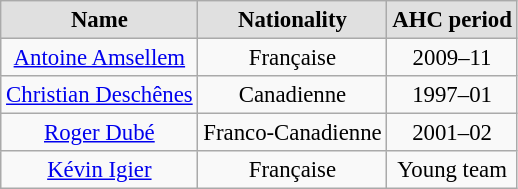<table style="font-size: 95%; text-align: center;" class="wikitable alternance">
<tr>
<th scope="col" style="background: #e0e0e0;">Name</th>
<th scope="col" style="background: #e0e0e0;">Nationality</th>
<th scope="col" style="background: #e0e0e0;">AHC period</th>
</tr>
<tr>
<td align=center><a href='#'>Antoine Amsellem</a></td>
<td align=center>Française </td>
<td align=center>2009–11</td>
</tr>
<tr>
<td align=center><a href='#'>Christian Deschênes</a></td>
<td align=center>Canadienne </td>
<td align=center>1997–01</td>
</tr>
<tr>
<td align=center><a href='#'>Roger Dubé</a></td>
<td align=center>Franco-Canadienne </td>
<td align=center>2001–02</td>
</tr>
<tr>
<td align=center><a href='#'>Kévin Igier</a></td>
<td align=center>Française </td>
<td align=center>Young team</td>
</tr>
</table>
